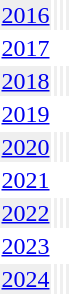<table>
<tr bgcolor="#EFEFEF">
<td><a href='#'>2016</a><br></td>
<td></td>
<td></td>
<td></td>
</tr>
<tr>
<td><a href='#'>2017</a></td>
<td></td>
<td></td>
<td></td>
</tr>
<tr bgcolor="#EFEFEF">
<td><a href='#'>2018</a></td>
<td></td>
<td></td>
<td></td>
</tr>
<tr>
<td><a href='#'>2019</a></td>
<td></td>
<td></td>
<td></td>
</tr>
<tr bgcolor="#EFEFEF">
<td><a href='#'>2020</a></td>
<td></td>
<td></td>
<td></td>
</tr>
<tr>
<td><a href='#'>2021</a><br></td>
<td></td>
<td></td>
<td></td>
</tr>
<tr bgcolor="#EFEFEF">
<td><a href='#'>2022</a><br></td>
<td></td>
<td></td>
<td></td>
</tr>
<tr>
<td><a href='#'>2023</a><br></td>
<td></td>
<td></td>
<td></td>
</tr>
<tr bgcolor="#EFEFEF">
<td><a href='#'>2024</a><br></td>
<td></td>
<td></td>
<td></td>
</tr>
</table>
